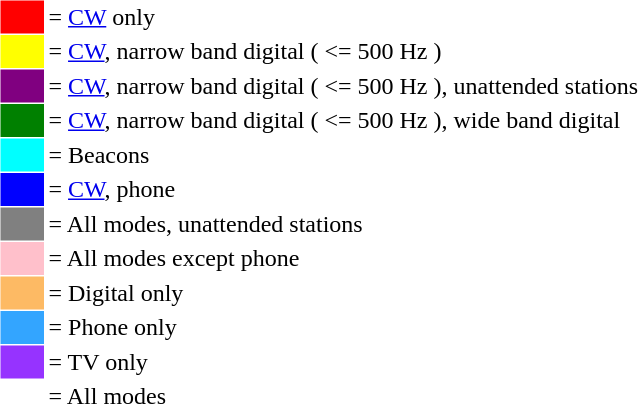<table cellspacing="1" cellpadding="2">
<tr>
<td style="width: 25px; background-color: red"></td>
<td>= <a href='#'>CW</a> only</td>
</tr>
<tr>
<td style="width: 25px; background-color: yellow"></td>
<td>= <a href='#'>CW</a>, narrow band digital ( <= 500 Hz )</td>
</tr>
<tr>
<td style="width: 25px; background-color: purple"></td>
<td>= <a href='#'>CW</a>, narrow band digital ( <= 500 Hz ), unattended stations</td>
</tr>
<tr>
<td style="width: 25px; background-color: green"></td>
<td>= <a href='#'>CW</a>, narrow band digital ( <= 500 Hz ), wide band digital</td>
</tr>
<tr>
<td style="width: 25px; background-color: cyan"></td>
<td>= Beacons</td>
</tr>
<tr>
<td style="width: 25px; background-color: blue"></td>
<td>= <a href='#'>CW</a>, phone</td>
</tr>
<tr>
<td style="width: 25px; background-color: grey"></td>
<td>= All modes, unattended stations</td>
</tr>
<tr>
<td style="width: 25px; background-color: pink"></td>
<td>= All modes except phone</td>
</tr>
<tr>
<td style="width: 25px; background-color: #FDBA64"></td>
<td>= Digital only</td>
</tr>
<tr>
<td style="width: 25px; background-color: #33A5FF"></td>
<td>= Phone only</td>
</tr>
<tr>
<td style="width: 25px; background-color: #9633FF"></td>
<td>= TV only</td>
</tr>
<tr>
<td style="width: 25px; background-color: white"></td>
<td>= All modes</td>
</tr>
</table>
